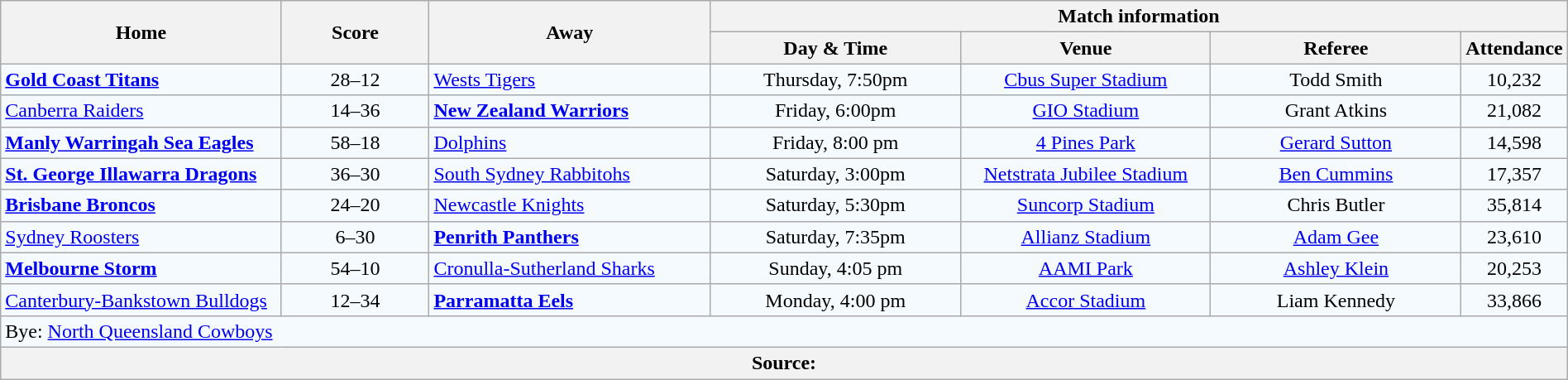<table class="wikitable" style="border-collapse:collapse; text-align:center; width:100%;">
<tr style="text-align:center; background:#f5faff;"  style="background:#c1d8ff;">
<th rowspan="2" style="width:19%;">Home</th>
<th rowspan="2" style="width:10%;">Score</th>
<th rowspan="2" style="width:19%;">Away</th>
<th colspan="4">Match information</th>
</tr>
<tr style="text-align:center; background:#f5faff;"  style="background:#efefef;">
<th width="17%">Day & Time</th>
<th width="17%">Venue</th>
<th width="17%">Referee</th>
<th width="5%">Attendance</th>
</tr>
<tr style="text-align:center; background:#f5faff;">
<td align="left"><strong> <a href='#'>Gold Coast Titans</a></strong></td>
<td>28–12</td>
<td align="left"> <a href='#'>Wests Tigers</a></td>
<td>Thursday, 7:50pm</td>
<td><a href='#'>Cbus Super Stadium</a></td>
<td>Todd Smith</td>
<td>10,232</td>
</tr>
<tr style="text-align:center; background:#f5faff;">
<td align="left"> <a href='#'>Canberra Raiders</a></td>
<td>14–36</td>
<td align="left"><strong> <a href='#'>New Zealand Warriors</a></strong></td>
<td>Friday, 6:00pm</td>
<td><a href='#'>GIO Stadium</a></td>
<td>Grant Atkins</td>
<td>21,082</td>
</tr>
<tr style="text-align:center; background:#f5faff;">
<td align="left"><strong> <a href='#'>Manly Warringah Sea Eagles</a></strong></td>
<td>58–18</td>
<td align="left"> <a href='#'>Dolphins</a></td>
<td>Friday, 8:00 pm</td>
<td><a href='#'>4 Pines Park</a></td>
<td><a href='#'>Gerard Sutton</a></td>
<td>14,598</td>
</tr>
<tr style="text-align:center; background:#f5faff;">
<td align="left"><strong> <a href='#'>St. George Illawarra Dragons</a></strong></td>
<td>36–30</td>
<td align="left"> <a href='#'>South Sydney Rabbitohs</a></td>
<td>Saturday, 3:00pm</td>
<td><a href='#'>Netstrata Jubilee Stadium</a></td>
<td><a href='#'>Ben Cummins</a></td>
<td>17,357</td>
</tr>
<tr style="text-align:center; background:#f5faff;">
<td align="left"><strong> <a href='#'>Brisbane Broncos</a></strong></td>
<td>24–20</td>
<td align="left"> <a href='#'>Newcastle Knights</a></td>
<td>Saturday, 5:30pm</td>
<td><a href='#'>Suncorp Stadium</a></td>
<td>Chris Butler</td>
<td>35,814</td>
</tr>
<tr style="text-align:center; background:#f5faff;">
<td align="left"> <a href='#'>Sydney Roosters</a></td>
<td>6–30</td>
<td align="left"><strong> <a href='#'>Penrith Panthers</a></strong></td>
<td>Saturday, 7:35pm</td>
<td><a href='#'>Allianz Stadium</a></td>
<td><a href='#'>Adam Gee</a></td>
<td>23,610</td>
</tr>
<tr style="text-align:center; background:#f5faff;">
<td align="left"><strong> <a href='#'>Melbourne Storm</a></strong></td>
<td>54–10</td>
<td align="left"> <a href='#'>Cronulla-Sutherland Sharks</a></td>
<td>Sunday, 4:05 pm</td>
<td><a href='#'>AAMI Park</a></td>
<td><a href='#'>Ashley Klein</a></td>
<td>20,253</td>
</tr>
<tr style="text-align:center; background:#f5faff;">
<td align="left"> <a href='#'>Canterbury-Bankstown Bulldogs</a></td>
<td>12–34</td>
<td align="left"><strong> <a href='#'>Parramatta Eels</a></strong></td>
<td>Monday, 4:00 pm</td>
<td><a href='#'>Accor Stadium</a></td>
<td>Liam Kennedy</td>
<td>33,866</td>
</tr>
<tr style="text-align:center; background:#f5faff;">
<td colspan="7" align="left">Bye:  <a href='#'>North Queensland Cowboys</a></td>
</tr>
<tr style="text-align:center; background:#f5faff;">
<th colspan="7" align="left">Source:</th>
</tr>
</table>
